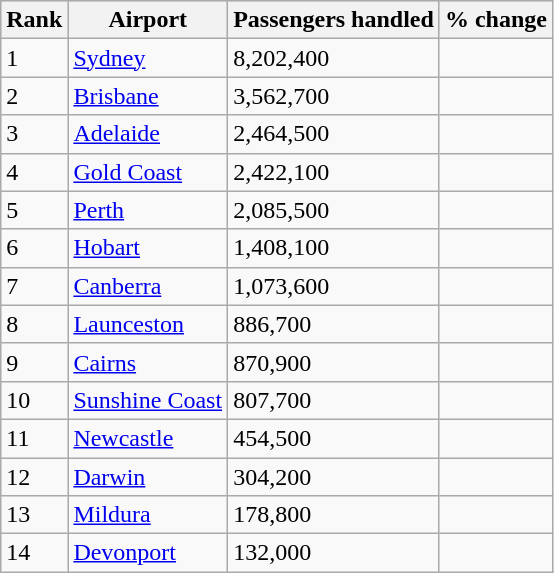<table class="wikitable sortable" width= align=>
<tr style="background:lightgrey;">
<th>Rank</th>
<th>Airport</th>
<th>Passengers handled</th>
<th>% change</th>
</tr>
<tr>
<td>1</td>
<td><a href='#'>Sydney</a></td>
<td>8,202,400</td>
<td> </td>
</tr>
<tr>
<td>2</td>
<td><a href='#'>Brisbane</a></td>
<td>3,562,700</td>
<td> </td>
</tr>
<tr>
<td>3</td>
<td><a href='#'>Adelaide</a></td>
<td>2,464,500</td>
<td> </td>
</tr>
<tr>
<td>4</td>
<td><a href='#'>Gold Coast</a></td>
<td>2,422,100</td>
<td> </td>
</tr>
<tr>
<td>5</td>
<td><a href='#'>Perth</a></td>
<td>2,085,500</td>
<td> </td>
</tr>
<tr>
<td>6</td>
<td><a href='#'>Hobart</a></td>
<td>1,408,100</td>
<td> </td>
</tr>
<tr>
<td>7</td>
<td><a href='#'>Canberra</a></td>
<td>1,073,600</td>
<td> </td>
</tr>
<tr>
<td>8</td>
<td><a href='#'>Launceston</a></td>
<td>886,700</td>
<td> </td>
</tr>
<tr>
<td>9</td>
<td><a href='#'>Cairns</a></td>
<td>870,900</td>
<td> </td>
</tr>
<tr>
<td>10</td>
<td><a href='#'>Sunshine Coast</a></td>
<td>807,700</td>
<td> </td>
</tr>
<tr>
<td>11</td>
<td><a href='#'>Newcastle</a></td>
<td>454,500</td>
<td> </td>
</tr>
<tr>
<td>12</td>
<td><a href='#'>Darwin</a></td>
<td>304,200</td>
<td> </td>
</tr>
<tr>
<td>13</td>
<td><a href='#'>Mildura</a></td>
<td>178,800</td>
<td> </td>
</tr>
<tr>
<td>14</td>
<td><a href='#'>Devonport</a></td>
<td>132,000</td>
<td> </td>
</tr>
</table>
